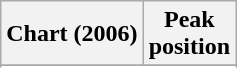<table class="wikitable sortable plainrowheaders" style="text-align:center">
<tr>
<th scope="col">Chart (2006)</th>
<th scope="col">Peak<br>position</th>
</tr>
<tr>
</tr>
<tr>
</tr>
<tr>
</tr>
<tr>
</tr>
</table>
